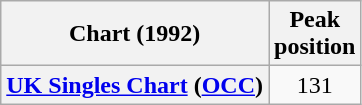<table class="wikitable plainrowheaders" style="text-align:center">
<tr>
<th>Chart (1992)</th>
<th>Peak<br>position</th>
</tr>
<tr>
<th scope="row"><a href='#'>UK Singles Chart</a> (<a href='#'>OCC</a>)</th>
<td>131</td>
</tr>
</table>
